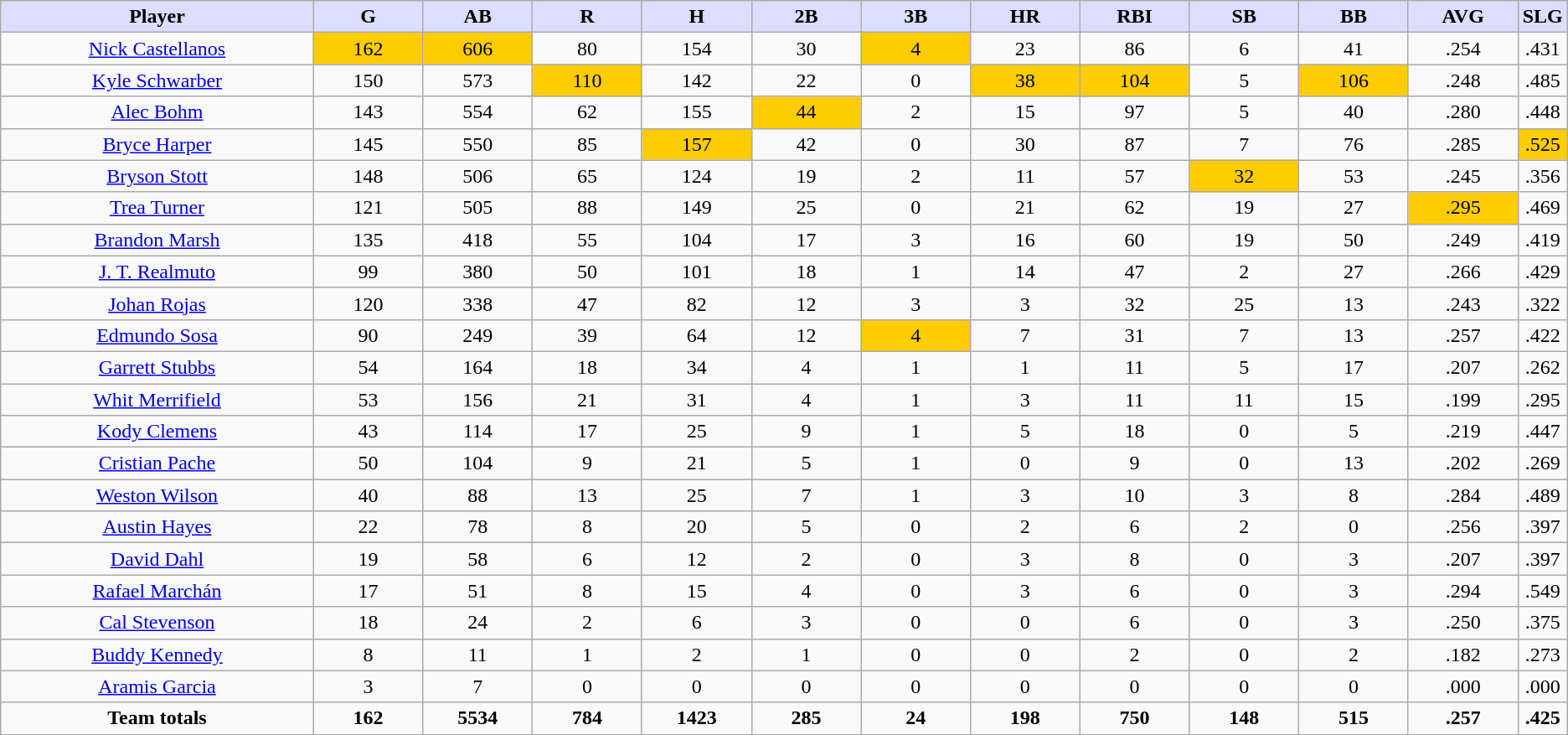<table class="wikitable" style="text-align:center;">
<tr>
<th style="background:#ddf;width:20%;"><strong>Player</strong></th>
<th style="background:#ddf;width:7%;"><strong>G</strong></th>
<th style="background:#ddf;width:7%;"><strong>AB</strong></th>
<th style="background:#ddf;width:7%;"><strong>R</strong></th>
<th style="background:#ddf;width:7%;"><strong>H</strong></th>
<th style="background:#ddf;width:7%;"><strong>2B</strong></th>
<th style="background:#ddf;width:7%;"><strong>3B</strong></th>
<th style="background:#ddf;width:7%;"><strong>HR</strong></th>
<th style="background:#ddf;width:7%;"><strong>RBI</strong></th>
<th style="background:#ddf;width:7%;"><strong>SB</strong></th>
<th style="background:#ddf;width:7%;"><strong>BB</strong></th>
<th style="background:#ddf;width:7%;"><strong>AVG</strong></th>
<th style="background:#ddf;width:7%;"><strong>SLG</strong></th>
</tr>
<tr>
<td><a href='#'>Nick Castellanos</a></td>
<td bgcolor=#ffcc00>162</td>
<td bgcolor=#ffcc00>606</td>
<td>80</td>
<td>154</td>
<td>30</td>
<td bgcolor=#ffcc00>4</td>
<td>23</td>
<td>86</td>
<td>6</td>
<td>41</td>
<td>.254</td>
<td>.431</td>
</tr>
<tr>
<td><a href='#'>Kyle Schwarber</a></td>
<td>150</td>
<td>573</td>
<td bgcolor=#ffcc00>110</td>
<td>142</td>
<td>22</td>
<td>0</td>
<td bgcolor=#ffcc00>38</td>
<td bgcolor=#ffcc00>104</td>
<td>5</td>
<td bgcolor=#ffcc00>106</td>
<td>.248</td>
<td>.485</td>
</tr>
<tr>
<td><a href='#'>Alec Bohm</a></td>
<td>143</td>
<td>554</td>
<td>62</td>
<td>155</td>
<td bgcolor=#ffcc00>44</td>
<td>2</td>
<td>15</td>
<td>97</td>
<td>5</td>
<td>40</td>
<td>.280</td>
<td>.448</td>
</tr>
<tr>
<td><a href='#'>Bryce Harper</a></td>
<td>145</td>
<td>550</td>
<td>85</td>
<td bgcolor=#ffcc00>157</td>
<td>42</td>
<td>0</td>
<td>30</td>
<td>87</td>
<td>7</td>
<td>76</td>
<td>.285</td>
<td bgcolor=#ffcc00>.525</td>
</tr>
<tr>
<td><a href='#'>Bryson Stott</a></td>
<td>148</td>
<td>506</td>
<td>65</td>
<td>124</td>
<td>19</td>
<td>2</td>
<td>11</td>
<td>57</td>
<td bgcolor=#ffcc00>32</td>
<td>53</td>
<td>.245</td>
<td>.356</td>
</tr>
<tr>
<td><a href='#'>Trea Turner</a></td>
<td>121</td>
<td>505</td>
<td>88</td>
<td>149</td>
<td>25</td>
<td>0</td>
<td>21</td>
<td>62</td>
<td>19</td>
<td>27</td>
<td bgcolor=#ffcc00>.295</td>
<td>.469</td>
</tr>
<tr>
<td><a href='#'>Brandon Marsh</a></td>
<td>135</td>
<td>418</td>
<td>55</td>
<td>104</td>
<td>17</td>
<td>3</td>
<td>16</td>
<td>60</td>
<td>19</td>
<td>50</td>
<td>.249</td>
<td>.419</td>
</tr>
<tr>
<td><a href='#'>J. T. Realmuto</a></td>
<td>99</td>
<td>380</td>
<td>50</td>
<td>101</td>
<td>18</td>
<td>1</td>
<td>14</td>
<td>47</td>
<td>2</td>
<td>27</td>
<td>.266</td>
<td>.429</td>
</tr>
<tr>
<td><a href='#'>Johan Rojas</a></td>
<td>120</td>
<td>338</td>
<td>47</td>
<td>82</td>
<td>12</td>
<td>3</td>
<td>3</td>
<td>32</td>
<td>25</td>
<td>13</td>
<td>.243</td>
<td>.322</td>
</tr>
<tr>
<td><a href='#'>Edmundo Sosa</a></td>
<td>90</td>
<td>249</td>
<td>39</td>
<td>64</td>
<td>12</td>
<td bgcolor=#ffcc00>4</td>
<td>7</td>
<td>31</td>
<td>7</td>
<td>13</td>
<td>.257</td>
<td>.422</td>
</tr>
<tr>
<td><a href='#'>Garrett Stubbs</a></td>
<td>54</td>
<td>164</td>
<td>18</td>
<td>34</td>
<td>4</td>
<td>1</td>
<td>1</td>
<td>11</td>
<td>5</td>
<td>17</td>
<td>.207</td>
<td>.262</td>
</tr>
<tr>
<td><a href='#'>Whit Merrifield</a></td>
<td>53</td>
<td>156</td>
<td>21</td>
<td>31</td>
<td>4</td>
<td>1</td>
<td>3</td>
<td>11</td>
<td>11</td>
<td>15</td>
<td>.199</td>
<td>.295</td>
</tr>
<tr>
<td><a href='#'>Kody Clemens</a></td>
<td>43</td>
<td>114</td>
<td>17</td>
<td>25</td>
<td>9</td>
<td>1</td>
<td>5</td>
<td>18</td>
<td>0</td>
<td>5</td>
<td>.219</td>
<td>.447</td>
</tr>
<tr>
<td><a href='#'>Cristian Pache</a></td>
<td>50</td>
<td>104</td>
<td>9</td>
<td>21</td>
<td>5</td>
<td>1</td>
<td>0</td>
<td>9</td>
<td>0</td>
<td>13</td>
<td>.202</td>
<td>.269</td>
</tr>
<tr>
<td><a href='#'>Weston Wilson</a></td>
<td>40</td>
<td>88</td>
<td>13</td>
<td>25</td>
<td>7</td>
<td>1</td>
<td>3</td>
<td>10</td>
<td>3</td>
<td>8</td>
<td>.284</td>
<td>.489</td>
</tr>
<tr>
<td><a href='#'>Austin Hayes</a></td>
<td>22</td>
<td>78</td>
<td>8</td>
<td>20</td>
<td>5</td>
<td>0</td>
<td>2</td>
<td>6</td>
<td>2</td>
<td>0</td>
<td>.256</td>
<td>.397</td>
</tr>
<tr>
<td><a href='#'>David Dahl</a></td>
<td>19</td>
<td>58</td>
<td>6</td>
<td>12</td>
<td>2</td>
<td>0</td>
<td>3</td>
<td>8</td>
<td>0</td>
<td>3</td>
<td>.207</td>
<td>.397</td>
</tr>
<tr>
<td><a href='#'>Rafael Marchán</a></td>
<td>17</td>
<td>51</td>
<td>8</td>
<td>15</td>
<td>4</td>
<td>0</td>
<td>3</td>
<td>6</td>
<td>0</td>
<td>3</td>
<td>.294</td>
<td>.549</td>
</tr>
<tr>
<td><a href='#'>Cal Stevenson</a></td>
<td>18</td>
<td>24</td>
<td>2</td>
<td>6</td>
<td>3</td>
<td>0</td>
<td>0</td>
<td>6</td>
<td>0</td>
<td>3</td>
<td>.250</td>
<td>.375</td>
</tr>
<tr>
<td><a href='#'>Buddy Kennedy</a></td>
<td>8</td>
<td>11</td>
<td>1</td>
<td>2</td>
<td>1</td>
<td>0</td>
<td>0</td>
<td>2</td>
<td>0</td>
<td>2</td>
<td>.182</td>
<td>.273</td>
</tr>
<tr>
<td><a href='#'>Aramis Garcia</a></td>
<td>3</td>
<td>7</td>
<td>0</td>
<td>0</td>
<td>0</td>
<td>0</td>
<td>0</td>
<td>0</td>
<td>0</td>
<td>0</td>
<td>.000</td>
<td>.000</td>
</tr>
<tr>
<td><strong>Team totals</strong></td>
<td><strong>162</strong></td>
<td><strong>5534</strong></td>
<td><strong>784</strong></td>
<td><strong>1423</strong></td>
<td><strong>285</strong></td>
<td><strong>24</strong></td>
<td><strong>198</strong></td>
<td><strong>750</strong></td>
<td><strong>148</strong></td>
<td><strong>515</strong></td>
<td><strong>.257</strong></td>
<td><strong>.425</strong></td>
</tr>
</table>
